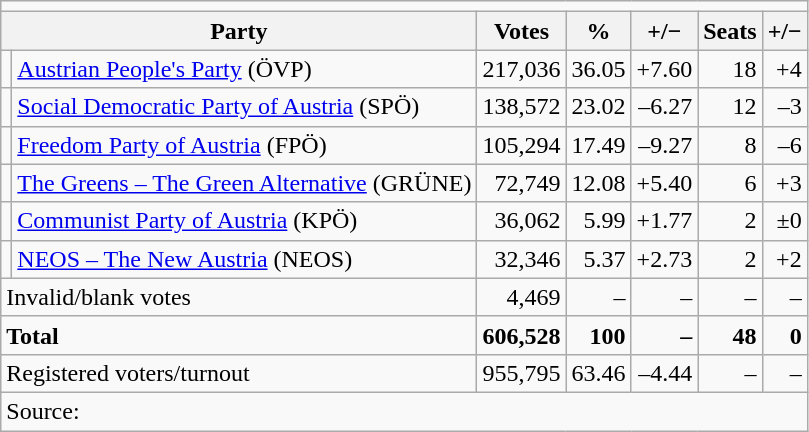<table class=wikitable style=text-align:right>
<tr>
<td align=center colspan=7></td>
</tr>
<tr>
<th colspan=2>Party</th>
<th>Votes</th>
<th>%</th>
<th>+/−</th>
<th>Seats</th>
<th>+/−</th>
</tr>
<tr>
<td bgcolor=></td>
<td align=left><a href='#'>Austrian People's Party</a> (ÖVP)</td>
<td>217,036</td>
<td>36.05</td>
<td>+7.60</td>
<td>18</td>
<td>+4</td>
</tr>
<tr>
<td bgcolor=></td>
<td align=left><a href='#'>Social Democratic Party of Austria</a> (SPÖ)</td>
<td>138,572</td>
<td>23.02</td>
<td>–6.27</td>
<td>12</td>
<td>–3</td>
</tr>
<tr>
<td bgcolor=></td>
<td align=left><a href='#'>Freedom Party of Austria</a> (FPÖ)</td>
<td>105,294</td>
<td>17.49</td>
<td>–9.27</td>
<td>8</td>
<td>–6</td>
</tr>
<tr>
<td bgcolor=></td>
<td align=left><a href='#'>The Greens – The Green Alternative</a> (GRÜNE)</td>
<td>72,749</td>
<td>12.08</td>
<td>+5.40</td>
<td>6</td>
<td>+3</td>
</tr>
<tr>
<td bgcolor=></td>
<td align=left><a href='#'>Communist Party of Austria</a> (KPÖ)</td>
<td>36,062</td>
<td>5.99</td>
<td>+1.77</td>
<td>2</td>
<td>±0</td>
</tr>
<tr>
<td bgcolor=></td>
<td align=left><a href='#'>NEOS – The New Austria</a> (NEOS)</td>
<td>32,346</td>
<td>5.37</td>
<td>+2.73</td>
<td>2</td>
<td>+2</td>
</tr>
<tr>
<td colspan=2 align=left>Invalid/blank votes</td>
<td>4,469</td>
<td>–</td>
<td>–</td>
<td>–</td>
<td>–</td>
</tr>
<tr>
<td colspan=2 align=left><strong>Total</strong></td>
<td><strong>606,528</strong></td>
<td><strong>100</strong></td>
<td><strong>–</strong></td>
<td><strong>48</strong></td>
<td><strong>0</strong></td>
</tr>
<tr>
<td align=left colspan=2>Registered voters/turnout</td>
<td>955,795</td>
<td>63.46</td>
<td>–4.44</td>
<td>–</td>
<td>–</td>
</tr>
<tr>
<td align=left colspan=8>Source: </td>
</tr>
</table>
